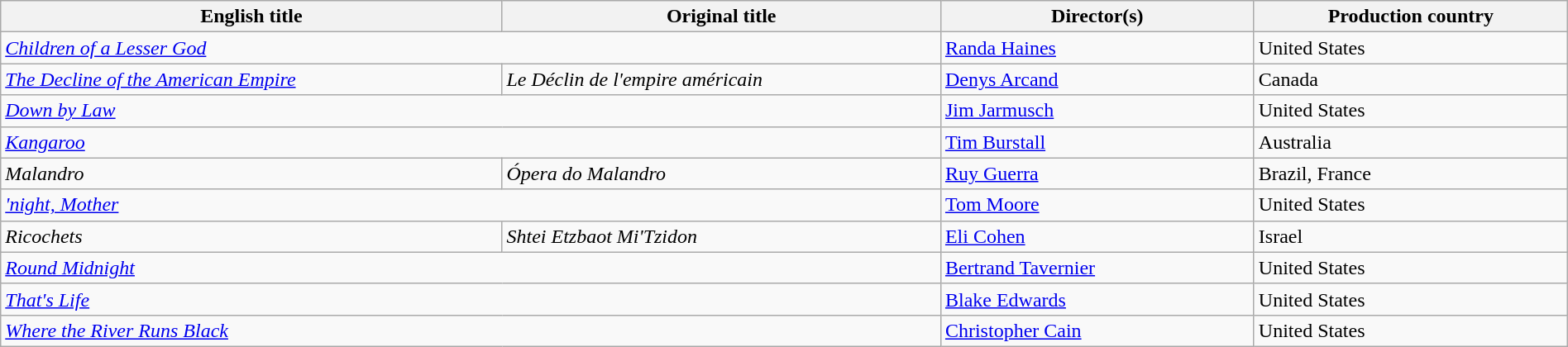<table class="wikitable sortable" style="width:100%; margin-bottom:4px">
<tr>
<th scope="col" width="32%">English title</th>
<th scope="col" width="28%">Original title</th>
<th scope="col" width="20%">Director(s)</th>
<th scope="col" width="20%">Production country</th>
</tr>
<tr>
<td colspan=2><em><a href='#'>Children of a Lesser God</a></em></td>
<td><a href='#'>Randa Haines</a></td>
<td>United States</td>
</tr>
<tr>
<td><em><a href='#'>The Decline of the American Empire</a></em></td>
<td><em>Le Déclin de l'empire américain</em></td>
<td><a href='#'>Denys Arcand</a></td>
<td>Canada</td>
</tr>
<tr>
<td colspan=2><em><a href='#'>Down by Law</a></em></td>
<td><a href='#'>Jim Jarmusch</a></td>
<td>United States</td>
</tr>
<tr>
<td colspan=2><em><a href='#'>Kangaroo</a></em></td>
<td><a href='#'>Tim Burstall</a></td>
<td>Australia</td>
</tr>
<tr>
<td><em>Malandro</em></td>
<td><em>Ópera do Malandro</em></td>
<td><a href='#'>Ruy Guerra</a></td>
<td>Brazil, France</td>
</tr>
<tr>
<td colspan=2><em><a href='#'>'night, Mother</a></em></td>
<td><a href='#'>Tom Moore</a></td>
<td>United States</td>
</tr>
<tr>
<td><em>Ricochets</em></td>
<td><em>Shtei Etzbaot Mi'Tzidon</em></td>
<td><a href='#'>Eli Cohen</a></td>
<td>Israel</td>
</tr>
<tr>
<td colspan=2><em><a href='#'>Round Midnight</a></em></td>
<td><a href='#'>Bertrand Tavernier</a></td>
<td>United States</td>
</tr>
<tr>
<td colspan=2><em><a href='#'>That's Life</a></em></td>
<td><a href='#'>Blake Edwards</a></td>
<td>United States</td>
</tr>
<tr>
<td colspan=2><em><a href='#'>Where the River Runs Black</a></em></td>
<td><a href='#'>Christopher Cain</a></td>
<td>United States</td>
</tr>
</table>
